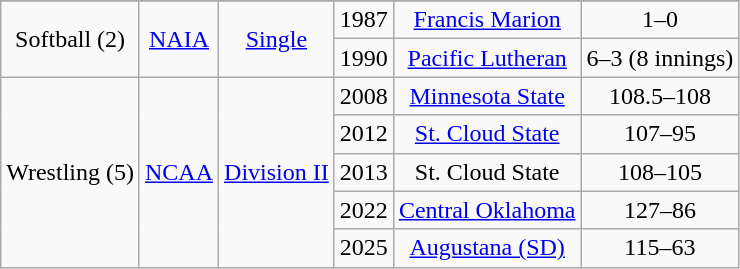<table class="wikitable">
<tr>
</tr>
<tr align="center">
<td rowspan="2">Softball (2)</td>
<td rowspan="2"><a href='#'>NAIA</a></td>
<td rowspan="2"><a href='#'>Single</a></td>
<td>1987</td>
<td><a href='#'>Francis Marion</a></td>
<td>1–0</td>
</tr>
<tr align="center">
<td>1990</td>
<td><a href='#'>Pacific Lutheran</a></td>
<td>6–3 (8 innings)</td>
</tr>
<tr align="center">
<td rowspan="5">Wrestling (5)</td>
<td rowspan="5"><a href='#'>NCAA</a></td>
<td rowspan="5"><a href='#'>Division II</a></td>
<td>2008</td>
<td><a href='#'>Minnesota State</a></td>
<td>108.5–108</td>
</tr>
<tr align="center">
<td>2012</td>
<td><a href='#'>St. Cloud State</a></td>
<td>107–95</td>
</tr>
<tr align="center">
<td>2013</td>
<td>St. Cloud State</td>
<td>108–105</td>
</tr>
<tr align="center">
<td>2022</td>
<td><a href='#'>Central Oklahoma</a></td>
<td>127–86</td>
</tr>
<tr align="center">
<td>2025</td>
<td><a href='#'>Augustana (SD)</a></td>
<td>115–63</td>
</tr>
</table>
